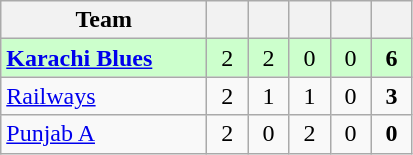<table class="wikitable sortable" style="text-align:center";"font-size:95%">
<tr>
<th style="width:130px;">Team</th>
<th style="width:20px;"></th>
<th style="width:20px;"></th>
<th style="width:20px;"></th>
<th style="width:20px;"></th>
<th style="width:20px;"></th>
</tr>
<tr bgcolor="#ccffcc">
<td style="text-align:left"><strong><a href='#'>Karachi Blues</a></strong></td>
<td>2</td>
<td>2</td>
<td>0</td>
<td>0</td>
<td><strong>6</strong></td>
</tr>
<tr>
<td style="text-align:left"><a href='#'>Railways</a></td>
<td>2</td>
<td>1</td>
<td>1</td>
<td>0</td>
<td><strong>3</strong></td>
</tr>
<tr>
<td style="text-align:left"><a href='#'>Punjab A</a></td>
<td>2</td>
<td>0</td>
<td>2</td>
<td>0</td>
<td><strong>0</strong></td>
</tr>
</table>
